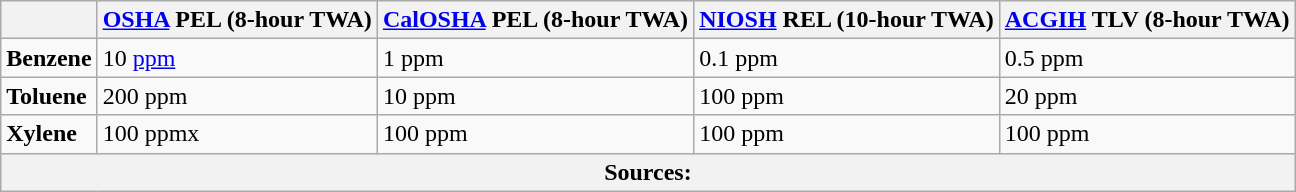<table class="wikitable">
<tr>
<th></th>
<th><a href='#'>OSHA</a> PEL (8-hour TWA)</th>
<th><a href='#'>CalOSHA</a> PEL (8-hour TWA)</th>
<th><a href='#'>NIOSH</a> REL (10-hour TWA)</th>
<th><a href='#'>ACGIH</a> TLV (8-hour TWA)</th>
</tr>
<tr>
<td><strong>Benzene</strong></td>
<td>10 <a href='#'>ppm</a></td>
<td>1 ppm</td>
<td>0.1 ppm</td>
<td>0.5 ppm</td>
</tr>
<tr>
<td><strong>Toluene</strong></td>
<td>200 ppm</td>
<td>10 ppm</td>
<td>100 ppm</td>
<td>20 ppm</td>
</tr>
<tr>
<td><strong>Xylene</strong></td>
<td>100 ppmx</td>
<td>100 ppm</td>
<td>100 ppm</td>
<td>100 ppm</td>
</tr>
<tr>
<th colspan=5>Sources:</th>
</tr>
</table>
